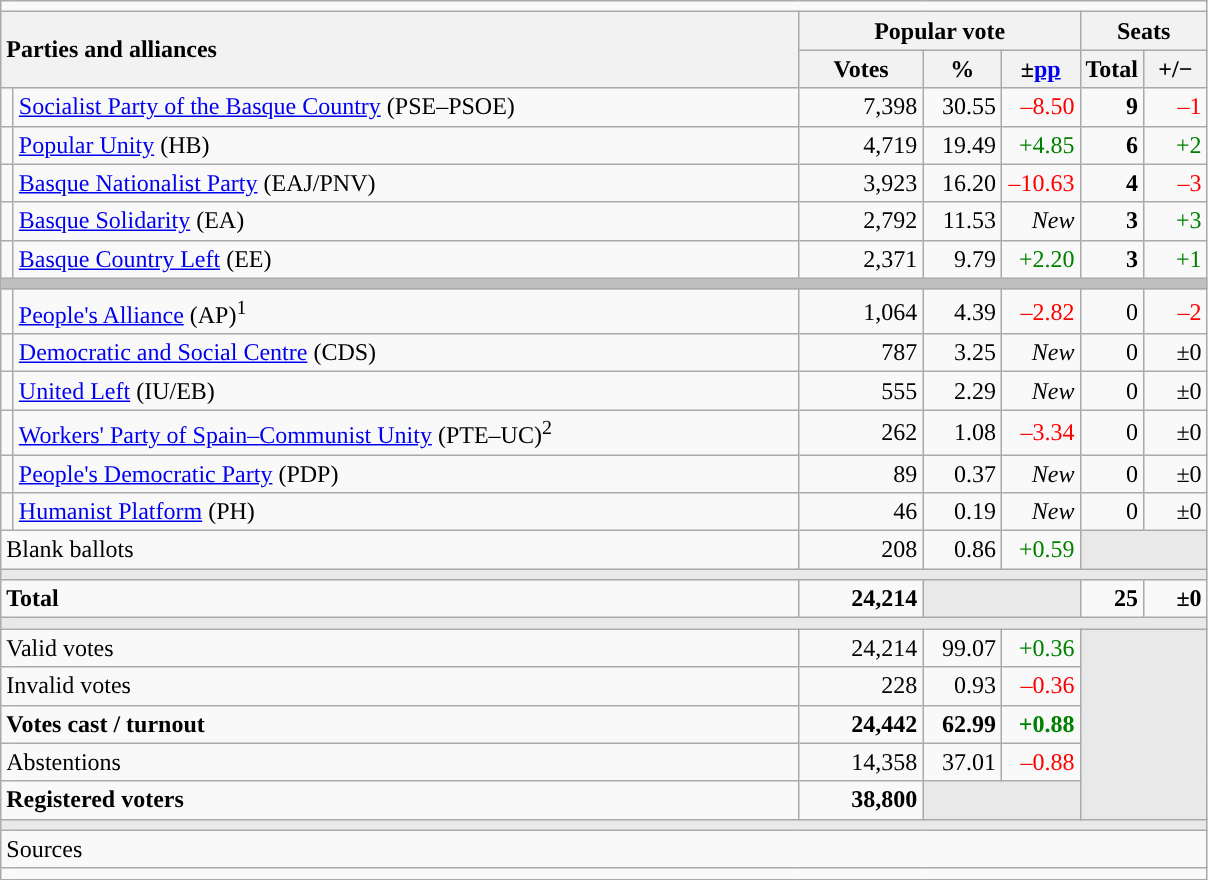<table class="wikitable" style="text-align:right;">
<tr>
<td colspan="7"></td>
</tr>
<tr>
<th style="text-align:left;" rowspan="2" colspan="2" width="525">Parties and alliances</th>
<th colspan="3">Popular vote</th>
<th colspan="2">Seats</th>
</tr>
<tr>
<th width="75">Votes</th>
<th width="45">%</th>
<th width="45">±<a href='#'>pp</a></th>
<th width="35">Total</th>
<th width="35">+/−</th>
</tr>
<tr>
<td width="1" style="color:inherit;background:"></td>
<td align="left"><a href='#'>Socialist Party of the Basque Country</a> (PSE–PSOE)</td>
<td>7,398</td>
<td>30.55</td>
<td style="color:red;">–8.50</td>
<td><strong>9</strong></td>
<td style="color:red;">–1</td>
</tr>
<tr>
<td style="color:inherit;background:"></td>
<td align="left"><a href='#'>Popular Unity</a> (HB)</td>
<td>4,719</td>
<td>19.49</td>
<td style="color:green;">+4.85</td>
<td><strong>6</strong></td>
<td style="color:green;">+2</td>
</tr>
<tr>
<td style="color:inherit;background:"></td>
<td align="left"><a href='#'>Basque Nationalist Party</a> (EAJ/PNV)</td>
<td>3,923</td>
<td>16.20</td>
<td style="color:red;">–10.63</td>
<td><strong>4</strong></td>
<td style="color:red;">–3</td>
</tr>
<tr>
<td style="color:inherit;background:"></td>
<td align="left"><a href='#'>Basque Solidarity</a> (EA)</td>
<td>2,792</td>
<td>11.53</td>
<td><em>New</em></td>
<td><strong>3</strong></td>
<td style="color:green;">+3</td>
</tr>
<tr>
<td style="color:inherit;background:"></td>
<td align="left"><a href='#'>Basque Country Left</a> (EE)</td>
<td>2,371</td>
<td>9.79</td>
<td style="color:green;">+2.20</td>
<td><strong>3</strong></td>
<td style="color:green;">+1</td>
</tr>
<tr>
<td colspan="7" bgcolor="#C0C0C0"></td>
</tr>
<tr>
<td style="color:inherit;background:"></td>
<td align="left"><a href='#'>People's Alliance</a> (AP)<sup>1</sup></td>
<td>1,064</td>
<td>4.39</td>
<td style="color:red;">–2.82</td>
<td>0</td>
<td style="color:red;">–2</td>
</tr>
<tr>
<td style="color:inherit;background:"></td>
<td align="left"><a href='#'>Democratic and Social Centre</a> (CDS)</td>
<td>787</td>
<td>3.25</td>
<td><em>New</em></td>
<td>0</td>
<td>±0</td>
</tr>
<tr>
<td style="color:inherit;background:"></td>
<td align="left"><a href='#'>United Left</a> (IU/EB)</td>
<td>555</td>
<td>2.29</td>
<td><em>New</em></td>
<td>0</td>
<td>±0</td>
</tr>
<tr>
<td style="color:inherit;background:"></td>
<td align="left"><a href='#'>Workers' Party of Spain–Communist Unity</a> (PTE–UC)<sup>2</sup></td>
<td>262</td>
<td>1.08</td>
<td style="color:red;">–3.34</td>
<td>0</td>
<td>±0</td>
</tr>
<tr>
<td style="color:inherit;background:"></td>
<td align="left"><a href='#'>People's Democratic Party</a> (PDP)</td>
<td>89</td>
<td>0.37</td>
<td><em>New</em></td>
<td>0</td>
<td>±0</td>
</tr>
<tr>
<td style="color:inherit;background:"></td>
<td align="left"><a href='#'>Humanist Platform</a> (PH)</td>
<td>46</td>
<td>0.19</td>
<td><em>New</em></td>
<td>0</td>
<td>±0</td>
</tr>
<tr>
<td align="left" colspan="2">Blank ballots</td>
<td>208</td>
<td>0.86</td>
<td style="color:green;">+0.59</td>
<td bgcolor="#E9E9E9" colspan="2"></td>
</tr>
<tr>
<td colspan="7" bgcolor="#E9E9E9"></td>
</tr>
<tr style="font-weight:bold;">
<td align="left" colspan="2">Total</td>
<td>24,214</td>
<td bgcolor="#E9E9E9" colspan="2"></td>
<td>25</td>
<td>±0</td>
</tr>
<tr>
<td colspan="7" bgcolor="#E9E9E9"></td>
</tr>
<tr>
<td align="left" colspan="2">Valid votes</td>
<td>24,214</td>
<td>99.07</td>
<td style="color:green;">+0.36</td>
<td bgcolor="#E9E9E9" colspan="2" rowspan="5"></td>
</tr>
<tr>
<td align="left" colspan="2">Invalid votes</td>
<td>228</td>
<td>0.93</td>
<td style="color:red;">–0.36</td>
</tr>
<tr style="font-weight:bold;">
<td align="left" colspan="2">Votes cast / turnout</td>
<td>24,442</td>
<td>62.99</td>
<td style="color:green;">+0.88</td>
</tr>
<tr>
<td align="left" colspan="2">Abstentions</td>
<td>14,358</td>
<td>37.01</td>
<td style="color:red;">–0.88</td>
</tr>
<tr style="font-weight:bold;">
<td align="left" colspan="2">Registered voters</td>
<td>38,800</td>
<td bgcolor="#E9E9E9" colspan="2"></td>
</tr>
<tr>
<td colspan="7" bgcolor="#E9E9E9"></td>
</tr>
<tr>
<td align="left" colspan="7">Sources</td>
</tr>
<tr>
<td colspan="7" style="text-align:left; max-width:790px;"></td>
</tr>
</table>
